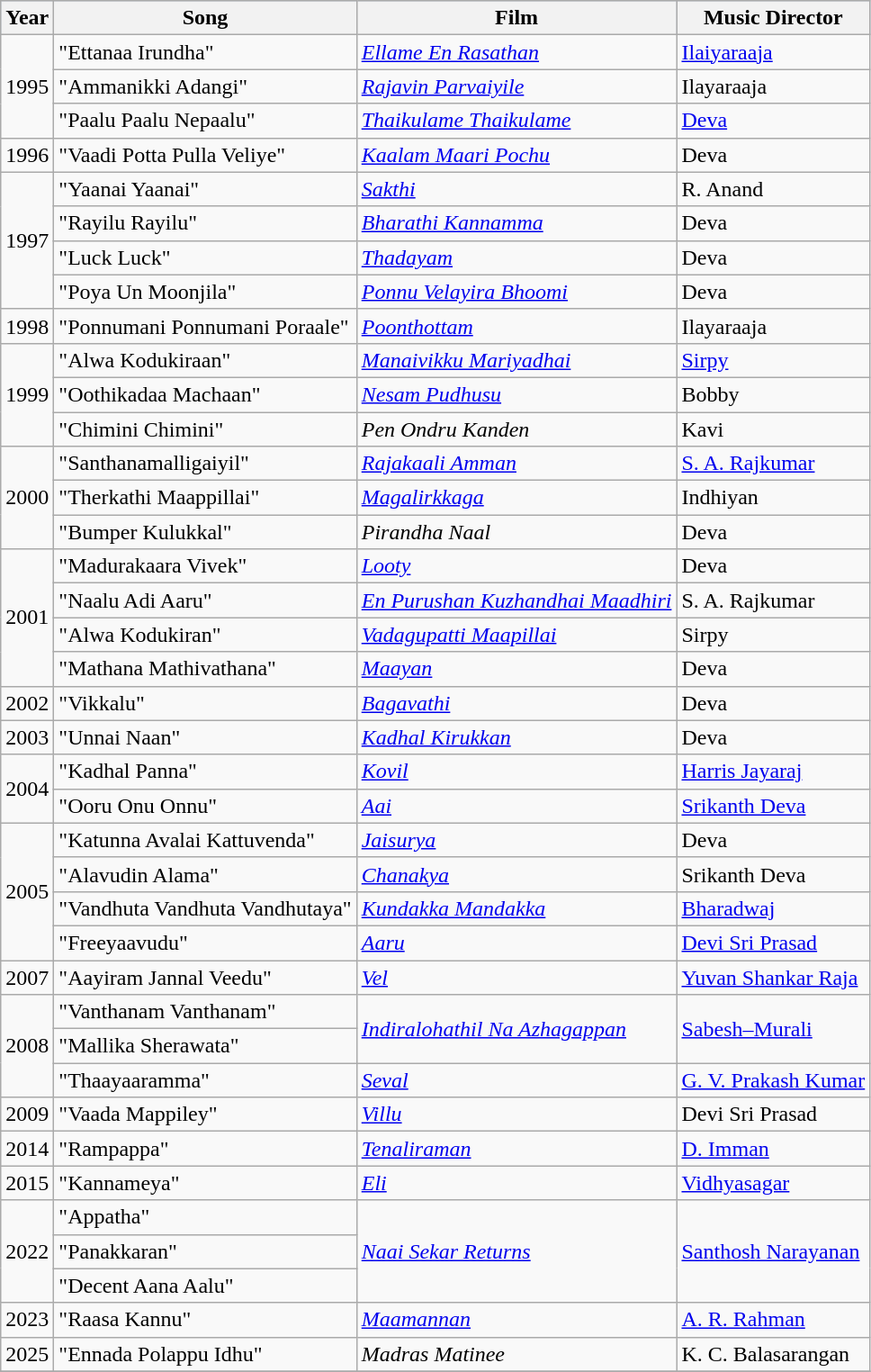<table class="wikitable sortable">
<tr style="background:#b0c4de; text-align:center;">
<th>Year</th>
<th>Song</th>
<th>Film</th>
<th>Music Director</th>
</tr>
<tr>
<td rowspan=3>1995</td>
<td>"Ettanaa Irundha"</td>
<td><em><a href='#'>Ellame En Rasathan</a></em></td>
<td><a href='#'>Ilaiyaraaja</a></td>
</tr>
<tr>
<td>"Ammanikki Adangi"</td>
<td><em><a href='#'>Rajavin Parvaiyile</a></em></td>
<td>Ilayaraaja</td>
</tr>
<tr>
<td>"Paalu Paalu Nepaalu"</td>
<td><em><a href='#'>Thaikulame Thaikulame</a></em></td>
<td><a href='#'>Deva</a></td>
</tr>
<tr>
<td>1996</td>
<td>"Vaadi Potta Pulla Veliye"</td>
<td><em><a href='#'>Kaalam Maari Pochu</a></em></td>
<td>Deva</td>
</tr>
<tr>
<td rowspan=4>1997</td>
<td>"Yaanai Yaanai"</td>
<td><em><a href='#'>Sakthi</a></em></td>
<td>R. Anand</td>
</tr>
<tr>
<td>"Rayilu Rayilu"</td>
<td><em><a href='#'>Bharathi Kannamma</a></em></td>
<td>Deva</td>
</tr>
<tr>
<td>"Luck Luck"</td>
<td><em><a href='#'>Thadayam</a></em></td>
<td>Deva</td>
</tr>
<tr>
<td>"Poya Un Moonjila"</td>
<td><em><a href='#'>Ponnu Velayira Bhoomi</a></em></td>
<td>Deva</td>
</tr>
<tr>
<td>1998</td>
<td>"Ponnumani Ponnumani Poraale"</td>
<td><em><a href='#'>Poonthottam</a></em></td>
<td>Ilayaraaja</td>
</tr>
<tr>
<td rowspan=3>1999</td>
<td>"Alwa Kodukiraan"</td>
<td><em><a href='#'>Manaivikku Mariyadhai</a></em></td>
<td><a href='#'>Sirpy</a></td>
</tr>
<tr>
<td>"Oothikadaa Machaan"</td>
<td><em><a href='#'>Nesam Pudhusu</a></em></td>
<td>Bobby</td>
</tr>
<tr>
<td>"Chimini Chimini"</td>
<td><em>Pen Ondru Kanden</em></td>
<td>Kavi</td>
</tr>
<tr>
<td rowspan=3>2000</td>
<td>"Santhanamalligaiyil"</td>
<td><em><a href='#'>Rajakaali Amman</a></em></td>
<td><a href='#'>S. A. Rajkumar</a></td>
</tr>
<tr>
<td>"Therkathi Maappillai"</td>
<td><em><a href='#'>Magalirkkaga</a></em></td>
<td>Indhiyan</td>
</tr>
<tr>
<td>"Bumper Kulukkal"</td>
<td><em>Pirandha Naal</em></td>
<td>Deva</td>
</tr>
<tr>
<td rowspan=4>2001</td>
<td>"Madurakaara Vivek"</td>
<td><em><a href='#'>Looty</a></em></td>
<td>Deva</td>
</tr>
<tr>
<td>"Naalu Adi Aaru"</td>
<td><em><a href='#'>En Purushan Kuzhandhai Maadhiri</a></em></td>
<td>S. A. Rajkumar</td>
</tr>
<tr>
<td>"Alwa Kodukiran"</td>
<td><em><a href='#'>Vadagupatti Maapillai</a></em></td>
<td>Sirpy</td>
</tr>
<tr>
<td>"Mathana Mathivathana"</td>
<td><em><a href='#'>Maayan</a></em></td>
<td>Deva</td>
</tr>
<tr>
<td>2002</td>
<td>"Vikkalu"</td>
<td><em><a href='#'>Bagavathi</a></em></td>
<td>Deva</td>
</tr>
<tr>
<td>2003</td>
<td>"Unnai Naan"</td>
<td><em><a href='#'>Kadhal Kirukkan</a></em></td>
<td>Deva</td>
</tr>
<tr>
<td rowspan=2>2004</td>
<td>"Kadhal Panna"</td>
<td><em><a href='#'>Kovil</a></em></td>
<td><a href='#'>Harris Jayaraj</a></td>
</tr>
<tr>
<td>"Ooru Onu Onnu"</td>
<td><em><a href='#'>Aai</a></em></td>
<td><a href='#'>Srikanth Deva</a></td>
</tr>
<tr>
<td rowspan=4>2005</td>
<td>"Katunna Avalai Kattuvenda"</td>
<td><em><a href='#'>Jaisurya</a></em></td>
<td>Deva</td>
</tr>
<tr>
<td>"Alavudin Alama"</td>
<td><em><a href='#'>Chanakya</a></em></td>
<td>Srikanth Deva</td>
</tr>
<tr>
<td>"Vandhuta Vandhuta Vandhutaya"</td>
<td><em><a href='#'>Kundakka Mandakka</a></em></td>
<td><a href='#'>Bharadwaj</a></td>
</tr>
<tr>
<td>"Freeyaavudu"</td>
<td><em><a href='#'>Aaru</a></em></td>
<td><a href='#'>Devi Sri Prasad</a></td>
</tr>
<tr>
<td>2007</td>
<td>"Aayiram Jannal Veedu"</td>
<td><em><a href='#'>Vel</a></em></td>
<td><a href='#'>Yuvan Shankar Raja</a></td>
</tr>
<tr>
<td rowspan=3>2008</td>
<td>"Vanthanam Vanthanam"</td>
<td rowspan="2"><em><a href='#'>Indiralohathil Na Azhagappan</a></em></td>
<td rowspan="2"><a href='#'>Sabesh–Murali</a></td>
</tr>
<tr>
<td>"Mallika Sherawata"</td>
</tr>
<tr>
<td>"Thaayaaramma"</td>
<td><em><a href='#'>Seval</a></em></td>
<td><a href='#'>G. V. Prakash Kumar</a></td>
</tr>
<tr>
<td>2009</td>
<td>"Vaada Mappiley"</td>
<td><em><a href='#'>Villu</a></em></td>
<td>Devi Sri Prasad</td>
</tr>
<tr>
<td>2014</td>
<td>"Rampappa"</td>
<td><em><a href='#'>Tenaliraman</a></em></td>
<td><a href='#'>D. Imman</a></td>
</tr>
<tr>
<td>2015</td>
<td>"Kannameya"</td>
<td><em><a href='#'>Eli</a></em></td>
<td><a href='#'>Vidhyasagar</a></td>
</tr>
<tr>
<td rowspan=3>2022</td>
<td>"Appatha"</td>
<td rowspan=3><em><a href='#'>Naai Sekar Returns</a></em></td>
<td rowspan=3><a href='#'>Santhosh Narayanan</a></td>
</tr>
<tr>
<td>"Panakkaran"</td>
</tr>
<tr>
<td>"Decent Aana Aalu"</td>
</tr>
<tr>
<td>2023</td>
<td>"Raasa Kannu"</td>
<td><em><a href='#'>Maamannan</a></em></td>
<td><a href='#'>A. R. Rahman</a></td>
</tr>
<tr>
<td>2025</td>
<td>"Ennada Polappu Idhu"</td>
<td><em>Madras Matinee</em></td>
<td>K. C. Balasarangan</td>
</tr>
<tr>
</tr>
</table>
